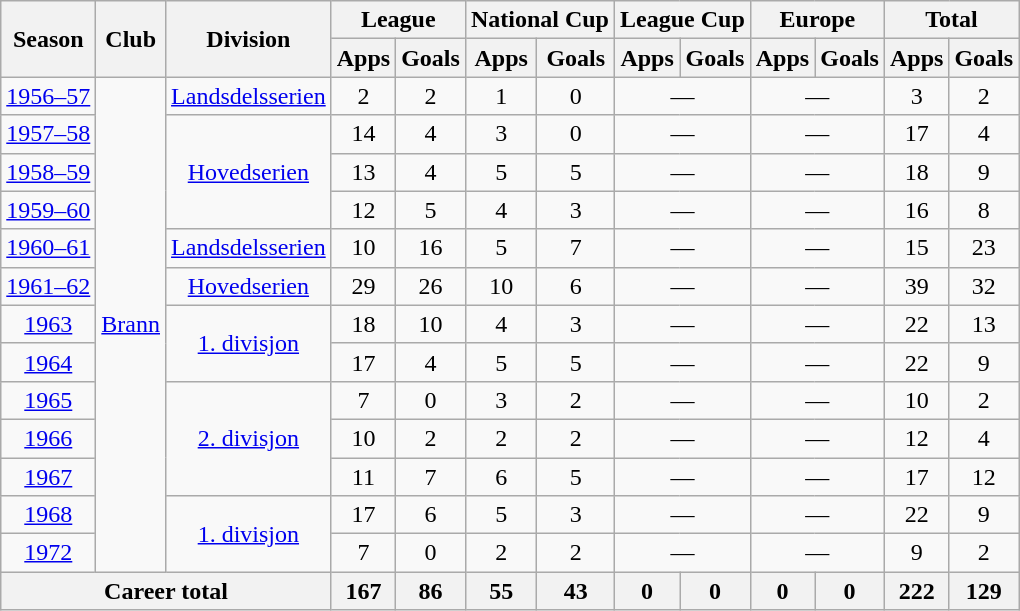<table class="wikitable" style="text-align:center">
<tr>
<th rowspan="2">Season</th>
<th rowspan="2">Club</th>
<th rowspan="2">Division</th>
<th colspan="2">League</th>
<th colspan="2">National Cup</th>
<th colspan="2">League Cup</th>
<th colspan="2">Europe</th>
<th colspan="2">Total</th>
</tr>
<tr>
<th>Apps</th>
<th>Goals</th>
<th>Apps</th>
<th>Goals</th>
<th>Apps</th>
<th>Goals</th>
<th>Apps</th>
<th>Goals</th>
<th>Apps</th>
<th>Goals</th>
</tr>
<tr>
<td><a href='#'>1956–57</a></td>
<td rowspan="13"><a href='#'>Brann</a></td>
<td rowspan="1"><a href='#'>Landsdelsserien</a></td>
<td>2</td>
<td>2</td>
<td>1</td>
<td>0</td>
<td colspan="2">—</td>
<td colspan="2">—</td>
<td>3</td>
<td>2</td>
</tr>
<tr>
<td><a href='#'>1957–58</a></td>
<td rowspan="3"><a href='#'>Hovedserien</a></td>
<td>14</td>
<td>4</td>
<td>3</td>
<td>0</td>
<td colspan="2">—</td>
<td colspan="2">—</td>
<td>17</td>
<td>4</td>
</tr>
<tr>
<td><a href='#'>1958–59</a></td>
<td>13</td>
<td>4</td>
<td>5</td>
<td>5</td>
<td colspan="2">—</td>
<td colspan="2">—</td>
<td>18</td>
<td>9</td>
</tr>
<tr>
<td><a href='#'>1959–60</a></td>
<td>12</td>
<td>5</td>
<td>4</td>
<td>3</td>
<td colspan="2">—</td>
<td colspan="2">—</td>
<td>16</td>
<td>8</td>
</tr>
<tr>
<td><a href='#'>1960–61</a></td>
<td rowspan="1"><a href='#'>Landsdelsserien</a></td>
<td>10</td>
<td>16</td>
<td>5</td>
<td>7</td>
<td colspan="2">—</td>
<td colspan="2">—</td>
<td>15</td>
<td>23</td>
</tr>
<tr>
<td><a href='#'>1961–62</a></td>
<td rowspan="1"><a href='#'>Hovedserien</a></td>
<td>29</td>
<td>26</td>
<td>10</td>
<td>6</td>
<td colspan="2">—</td>
<td colspan="2">—</td>
<td>39</td>
<td>32</td>
</tr>
<tr>
<td><a href='#'>1963</a></td>
<td rowspan="2"><a href='#'>1. divisjon</a></td>
<td>18</td>
<td>10</td>
<td>4</td>
<td>3</td>
<td colspan="2">—</td>
<td colspan="2">—</td>
<td>22</td>
<td>13</td>
</tr>
<tr>
<td><a href='#'>1964</a></td>
<td>17</td>
<td>4</td>
<td>5</td>
<td>5</td>
<td colspan="2">—</td>
<td colspan="2">—</td>
<td>22</td>
<td>9</td>
</tr>
<tr>
<td><a href='#'>1965</a></td>
<td rowspan="3"><a href='#'>2. divisjon</a></td>
<td>7</td>
<td>0</td>
<td>3</td>
<td>2</td>
<td colspan="2">—</td>
<td colspan="2">—</td>
<td>10</td>
<td>2</td>
</tr>
<tr>
<td><a href='#'>1966</a></td>
<td>10</td>
<td>2</td>
<td>2</td>
<td>2</td>
<td colspan="2">—</td>
<td colspan="2">—</td>
<td>12</td>
<td>4</td>
</tr>
<tr>
<td><a href='#'>1967</a></td>
<td>11</td>
<td>7</td>
<td>6</td>
<td>5</td>
<td colspan="2">—</td>
<td colspan="2">—</td>
<td>17</td>
<td>12</td>
</tr>
<tr>
<td><a href='#'>1968</a></td>
<td rowspan="2"><a href='#'>1. divisjon</a></td>
<td>17</td>
<td>6</td>
<td>5</td>
<td>3</td>
<td colspan="2">—</td>
<td colspan="2">—</td>
<td>22</td>
<td>9</td>
</tr>
<tr>
<td><a href='#'>1972</a></td>
<td>7</td>
<td>0</td>
<td>2</td>
<td>2</td>
<td colspan="2">—</td>
<td colspan="2">—</td>
<td>9</td>
<td>2</td>
</tr>
<tr>
<th colspan="3">Career total</th>
<th>167</th>
<th>86</th>
<th>55</th>
<th>43</th>
<th>0</th>
<th>0</th>
<th>0</th>
<th>0</th>
<th>222</th>
<th>129</th>
</tr>
</table>
